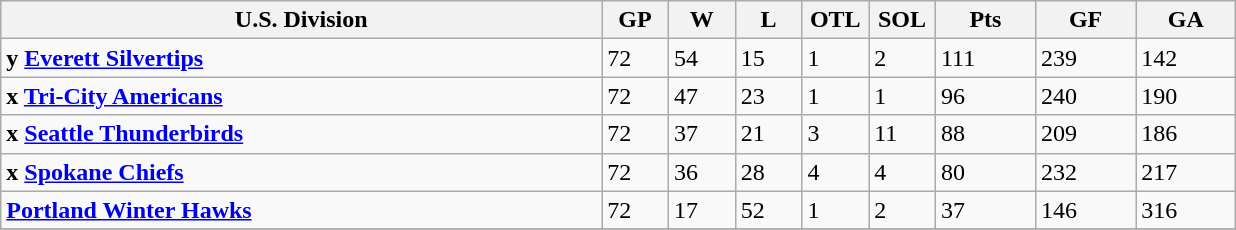<table class="wikitable">
<tr>
<th width="45%">U.S. Division</th>
<th width="5%">GP</th>
<th width="5%">W</th>
<th width="5%">L</th>
<th width="5%">OTL</th>
<th width="5%">SOL</th>
<th width="7.5%">Pts</th>
<th width="7.5%">GF</th>
<th width="7.5%">GA</th>
</tr>
<tr>
<td><strong>y <a href='#'>Everett Silvertips</a></strong></td>
<td>72</td>
<td>54</td>
<td>15</td>
<td>1</td>
<td>2</td>
<td>111</td>
<td>239</td>
<td>142</td>
</tr>
<tr>
<td><strong>x <a href='#'>Tri-City Americans</a></strong></td>
<td>72</td>
<td>47</td>
<td>23</td>
<td>1</td>
<td>1</td>
<td>96</td>
<td>240</td>
<td>190</td>
</tr>
<tr>
<td><strong>x <a href='#'>Seattle Thunderbirds</a></strong></td>
<td>72</td>
<td>37</td>
<td>21</td>
<td>3</td>
<td>11</td>
<td>88</td>
<td>209</td>
<td>186</td>
</tr>
<tr>
<td><strong>x <a href='#'>Spokane Chiefs</a></strong></td>
<td>72</td>
<td>36</td>
<td>28</td>
<td>4</td>
<td>4</td>
<td>80</td>
<td>232</td>
<td>217</td>
</tr>
<tr>
<td><strong><a href='#'>Portland Winter Hawks</a></strong></td>
<td>72</td>
<td>17</td>
<td>52</td>
<td>1</td>
<td>2</td>
<td>37</td>
<td>146</td>
<td>316</td>
</tr>
<tr>
</tr>
</table>
